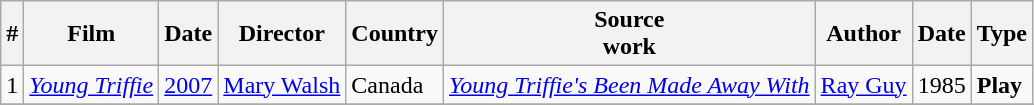<table class="wikitable">
<tr>
<th>#</th>
<th>Film</th>
<th>Date</th>
<th>Director</th>
<th>Country</th>
<th>Source<br>work</th>
<th>Author</th>
<th>Date</th>
<th>Type</th>
</tr>
<tr>
<td>1</td>
<td><em><a href='#'>Young Triffie</a></em></td>
<td><a href='#'>2007</a></td>
<td><a href='#'>Mary Walsh</a></td>
<td>Canada</td>
<td><em><a href='#'>Young Triffie's Been Made Away With</a></em></td>
<td><a href='#'>Ray Guy</a></td>
<td>1985</td>
<td><strong>Play</strong></td>
</tr>
<tr>
</tr>
</table>
